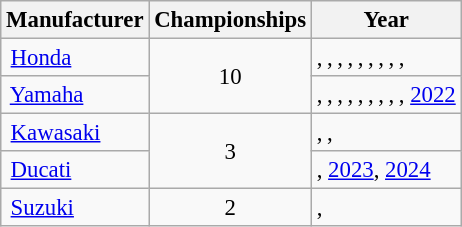<table class="wikitable" style="font-size:95%;">
<tr>
<th>Manufacturer</th>
<th>Championships</th>
<th>Year</th>
</tr>
<tr>
<td> <a href='#'>Honda</a></td>
<td rowspan="2" align="center">10</td>
<td>, , , , , , , , , </td>
</tr>
<tr>
<td> <a href='#'>Yamaha</a></td>
<td>, , , , , , , , , <a href='#'>2022</a></td>
</tr>
<tr>
<td> <a href='#'>Kawasaki</a></td>
<td rowspan="2" align="center">3</td>
<td>, , </td>
</tr>
<tr>
<td> <a href='#'>Ducati</a></td>
<td>, <a href='#'>2023</a>, <a href='#'>2024</a></td>
</tr>
<tr>
<td> <a href='#'>Suzuki</a></td>
<td rowspan="2" align="center">2</td>
<td>, </td>
</tr>
</table>
